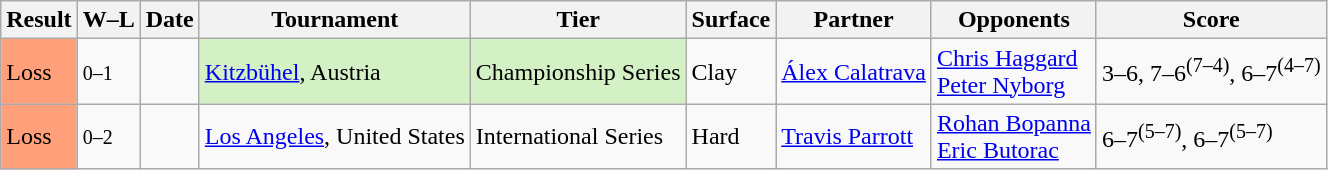<table class="sortable wikitable">
<tr>
<th>Result</th>
<th class="unsortable">W–L</th>
<th>Date</th>
<th>Tournament</th>
<th>Tier</th>
<th>Surface</th>
<th>Partner</th>
<th>Opponents</th>
<th class="unsortable">Score</th>
</tr>
<tr>
<td style="background:#ffa07a;">Loss</td>
<td><small>0–1</small></td>
<td><a href='#'></a></td>
<td style="background:#d4f1c5;"><a href='#'>Kitzbühel</a>, Austria</td>
<td style="background:#d4f1c5;">Championship Series</td>
<td>Clay</td>
<td> <a href='#'>Álex Calatrava</a></td>
<td> <a href='#'>Chris Haggard</a> <br>  <a href='#'>Peter Nyborg</a></td>
<td>3–6, 7–6<sup>(7–4)</sup>, 6–7<sup>(4–7)</sup></td>
</tr>
<tr>
<td style="background:#ffa07a;">Loss</td>
<td><small>0–2</small></td>
<td><a href='#'></a></td>
<td><a href='#'>Los Angeles</a>, United States</td>
<td>International Series</td>
<td>Hard</td>
<td> <a href='#'>Travis Parrott</a></td>
<td> <a href='#'>Rohan Bopanna</a> <br>  <a href='#'>Eric Butorac</a></td>
<td>6–7<sup>(5–7)</sup>, 6–7<sup>(5–7)</sup></td>
</tr>
</table>
